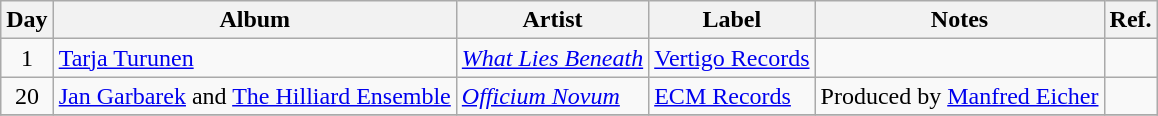<table class="wikitable">
<tr>
<th>Day</th>
<th>Album</th>
<th>Artist</th>
<th>Label</th>
<th>Notes</th>
<th>Ref.</th>
</tr>
<tr>
<td rowspan="1" style="text-align:center;">1</td>
<td><a href='#'>Tarja Turunen</a></td>
<td><em><a href='#'>What Lies Beneath</a></em></td>
<td><a href='#'>Vertigo Records</a></td>
<td></td>
<td></td>
</tr>
<tr>
<td rowspan="1" style="text-align:center;">20</td>
<td><a href='#'>Jan Garbarek</a> and <a href='#'>The Hilliard Ensemble</a></td>
<td><em><a href='#'>Officium Novum</a></em></td>
<td><a href='#'>ECM Records</a></td>
<td>Produced by <a href='#'>Manfred Eicher</a></td>
<td style="text-align:center;"></td>
</tr>
<tr>
</tr>
</table>
